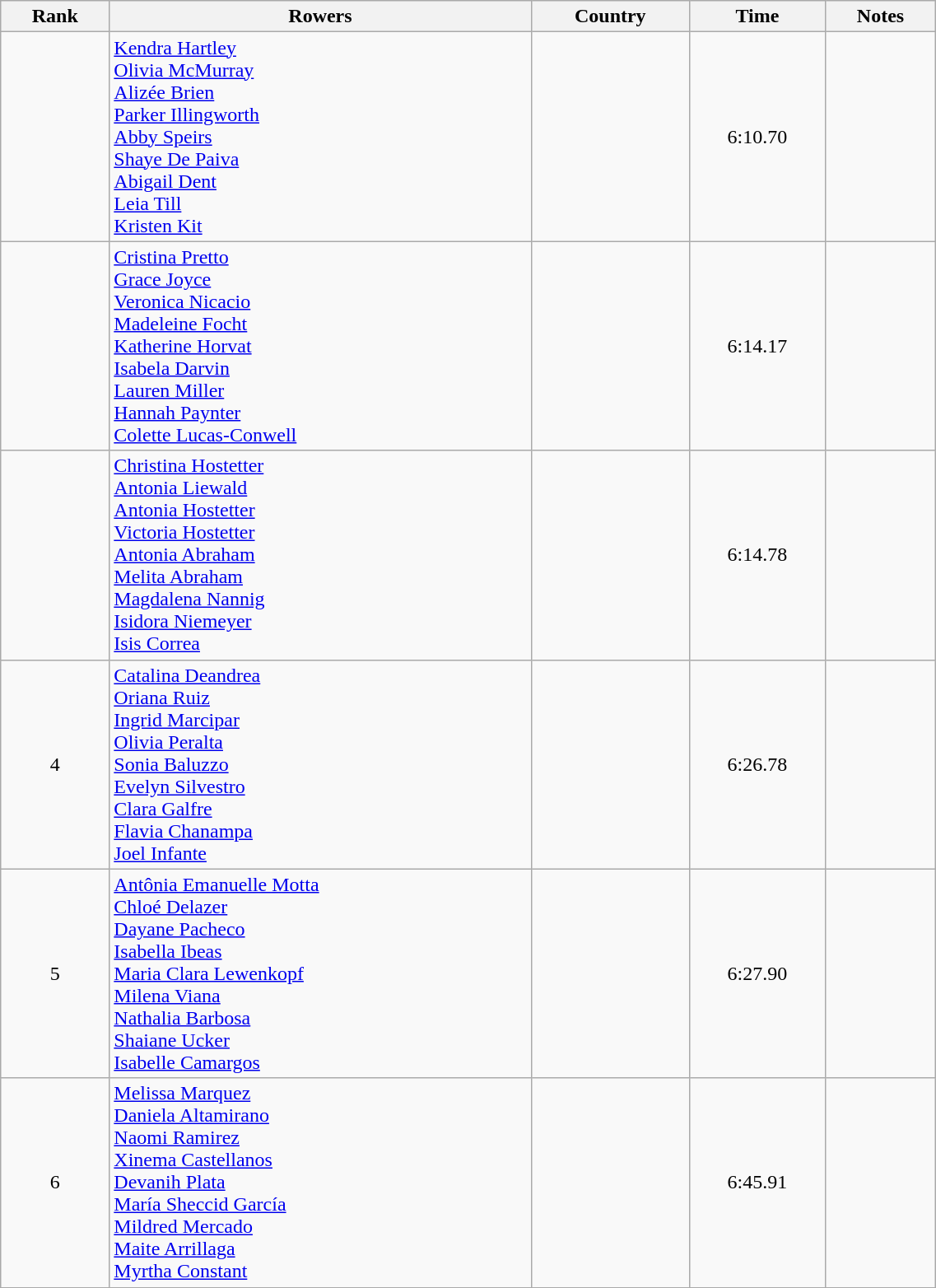<table class="wikitable" width=60% style="text-align:center">
<tr>
<th>Rank</th>
<th>Rowers</th>
<th>Country</th>
<th>Time</th>
<th>Notes</th>
</tr>
<tr>
<td></td>
<td align=left><a href='#'>Kendra Hartley</a><br><a href='#'>Olivia McMurray</a><br><a href='#'>Alizée Brien</a><br><a href='#'>Parker Illingworth</a><br><a href='#'>Abby Speirs</a><br><a href='#'>Shaye De Paiva</a><br><a href='#'>Abigail Dent</a><br><a href='#'>Leia Till</a><br><a href='#'>Kristen Kit</a></td>
<td align=left></td>
<td>6:10.70</td>
<td></td>
</tr>
<tr>
<td></td>
<td align=left><a href='#'>Cristina Pretto</a><br><a href='#'>Grace Joyce</a><br><a href='#'>Veronica Nicacio</a><br><a href='#'>Madeleine Focht</a><br><a href='#'>Katherine Horvat</a><br><a href='#'>Isabela Darvin</a><br><a href='#'>Lauren Miller</a><br><a href='#'>Hannah Paynter</a><br><a href='#'>Colette Lucas-Conwell</a></td>
<td align=left></td>
<td>6:14.17</td>
<td></td>
</tr>
<tr>
<td></td>
<td align=left><a href='#'>Christina Hostetter</a><br><a href='#'>Antonia Liewald</a><br><a href='#'>Antonia Hostetter</a><br><a href='#'>Victoria Hostetter</a><br><a href='#'>Antonia Abraham</a><br><a href='#'>Melita Abraham</a><br><a href='#'>Magdalena Nannig</a><br><a href='#'>Isidora Niemeyer</a><br><a href='#'>Isis Correa</a></td>
<td align=left></td>
<td>6:14.78</td>
<td></td>
</tr>
<tr>
<td>4</td>
<td align=left><a href='#'>Catalina Deandrea</a><br><a href='#'>Oriana Ruiz</a><br><a href='#'>Ingrid Marcipar</a><br><a href='#'>Olivia Peralta</a><br><a href='#'>Sonia Baluzzo</a><br><a href='#'>Evelyn Silvestro</a><br><a href='#'>Clara Galfre</a><br><a href='#'>Flavia Chanampa</a><br><a href='#'>Joel Infante</a></td>
<td align=left></td>
<td>6:26.78</td>
<td></td>
</tr>
<tr>
<td>5</td>
<td align=left><a href='#'>Antônia Emanuelle Motta</a><br><a href='#'>Chloé Delazer</a><br><a href='#'>Dayane Pacheco</a><br><a href='#'>Isabella Ibeas</a><br><a href='#'>Maria Clara Lewenkopf</a><br><a href='#'>Milena Viana</a><br><a href='#'>Nathalia Barbosa</a><br><a href='#'>Shaiane Ucker</a><br><a href='#'>Isabelle Camargos</a></td>
<td align=left></td>
<td>6:27.90</td>
<td></td>
</tr>
<tr>
<td>6</td>
<td align=left><a href='#'>Melissa Marquez</a><br><a href='#'>Daniela Altamirano</a><br><a href='#'>Naomi Ramirez</a><br><a href='#'>Xinema Castellanos</a><br><a href='#'>Devanih Plata</a><br><a href='#'>María Sheccid García</a><br><a href='#'>Mildred Mercado</a><br><a href='#'>Maite Arrillaga</a><br><a href='#'>Myrtha Constant</a></td>
<td align=left></td>
<td>6:45.91</td>
<td></td>
</tr>
<tr>
</tr>
</table>
